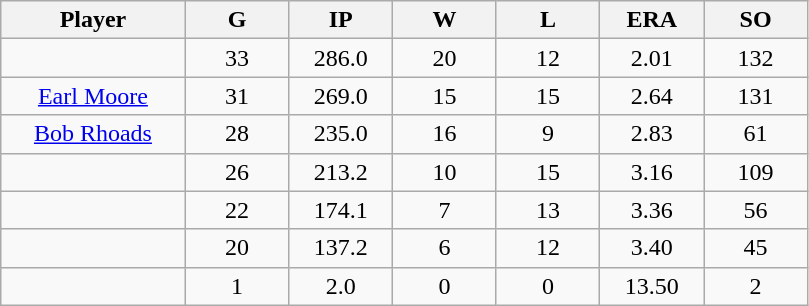<table class="wikitable sortable">
<tr>
<th bgcolor="#DDDDFF" width="16%">Player</th>
<th bgcolor="#DDDDFF" width="9%">G</th>
<th bgcolor="#DDDDFF" width="9%">IP</th>
<th bgcolor="#DDDDFF" width="9%">W</th>
<th bgcolor="#DDDDFF" width="9%">L</th>
<th bgcolor="#DDDDFF" width="9%">ERA</th>
<th bgcolor="#DDDDFF" width="9%">SO</th>
</tr>
<tr align="center">
<td></td>
<td>33</td>
<td>286.0</td>
<td>20</td>
<td>12</td>
<td>2.01</td>
<td>132</td>
</tr>
<tr align="center">
<td><a href='#'>Earl Moore</a></td>
<td>31</td>
<td>269.0</td>
<td>15</td>
<td>15</td>
<td>2.64</td>
<td>131</td>
</tr>
<tr align=center>
<td><a href='#'>Bob Rhoads</a></td>
<td>28</td>
<td>235.0</td>
<td>16</td>
<td>9</td>
<td>2.83</td>
<td>61</td>
</tr>
<tr align=center>
<td></td>
<td>26</td>
<td>213.2</td>
<td>10</td>
<td>15</td>
<td>3.16</td>
<td>109</td>
</tr>
<tr align="center">
<td></td>
<td>22</td>
<td>174.1</td>
<td>7</td>
<td>13</td>
<td>3.36</td>
<td>56</td>
</tr>
<tr align="center">
<td></td>
<td>20</td>
<td>137.2</td>
<td>6</td>
<td>12</td>
<td>3.40</td>
<td>45</td>
</tr>
<tr align="center">
<td></td>
<td>1</td>
<td>2.0</td>
<td>0</td>
<td>0</td>
<td>13.50</td>
<td>2</td>
</tr>
</table>
